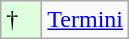<table class="wikitable" style="font-size:100%">
<tr>
<td style="background-color:#ddffdd" width="20">†</td>
<td><a href='#'>Termini</a></td>
</tr>
</table>
